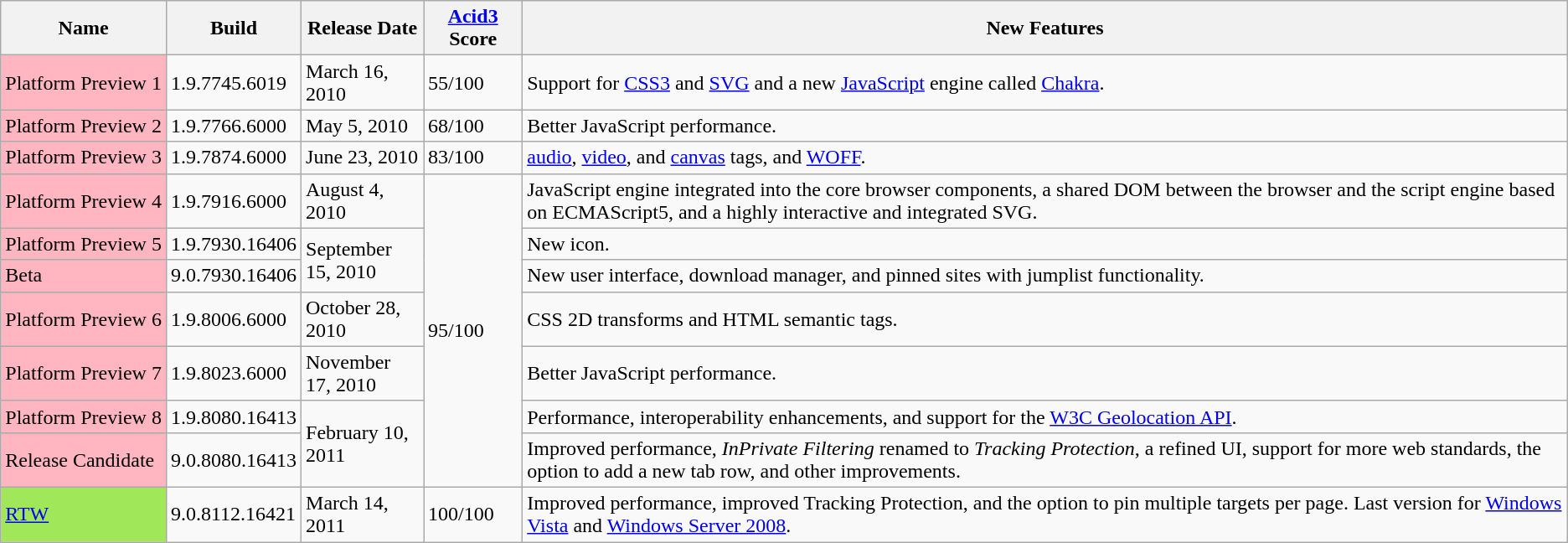<table class="wikitable" style="text-align:left">
<tr>
<th>Name</th>
<th>Build</th>
<th>Release Date</th>
<th><a href='#'>Acid3</a> Score</th>
<th>New Features</th>
</tr>
<tr>
<td style="white-space:nowrap; background:LightPink;">Platform Preview 1</td>
<td>1.9.7745.6019</td>
<td style="width:90px">March 16, 2010</td>
<td>55/100</td>
<td>Support for <a href='#'>CSS3</a> and <a href='#'>SVG</a> and a new <a href='#'>JavaScript</a> engine called <a href='#'>Chakra</a>.</td>
</tr>
<tr>
<td style="white-space:nowrap; background:LightPink;">Platform Preview 2</td>
<td>1.9.7766.6000</td>
<td style="width:90px">May 5, 2010</td>
<td>68/100</td>
<td>Better JavaScript performance.</td>
</tr>
<tr>
<td style="white-space:nowrap; background:LightPink;">Platform Preview 3</td>
<td>1.9.7874.6000</td>
<td style="width:90px">June 23, 2010</td>
<td>83/100</td>
<td><a href='#'>audio</a>, <a href='#'>video</a>, and <a href='#'>canvas</a> tags, and <a href='#'>WOFF</a>.</td>
</tr>
<tr>
<td style="white-space:nowrap; background:LightPink;">Platform Preview 4</td>
<td>1.9.7916.6000</td>
<td style="width:90px">August 4, 2010</td>
<td rowspan="7">95/100</td>
<td>JavaScript engine integrated into the core browser components, a shared DOM between the browser and the script engine based on ECMAScript5, and a highly interactive and integrated SVG.</td>
</tr>
<tr>
<td style="white-space:nowrap; background:LightPink;">Platform Preview 5</td>
<td>1.9.7930.16406</td>
<td rowspan="2" style="width:90px">September 15, 2010</td>
<td>New icon.</td>
</tr>
<tr>
<td style="white-space:nowrap; background:LightPink;">Beta</td>
<td>9.0.7930.16406</td>
<td>New user interface, download manager, and pinned sites with jumplist functionality.</td>
</tr>
<tr>
<td style="white-space:nowrap; background:LightPink;">Platform Preview 6</td>
<td>1.9.8006.6000</td>
<td style="width:90px">October 28, 2010</td>
<td>CSS 2D transforms and HTML semantic tags.</td>
</tr>
<tr>
<td style="white-space:nowrap; background:LightPink;">Platform Preview 7</td>
<td>1.9.8023.6000</td>
<td style="width:90px">November 17, 2010</td>
<td>Better JavaScript performance.</td>
</tr>
<tr>
<td style="red-space:nowrap; background:LightPink;">Platform Preview 8</td>
<td>1.9.8080.16413</td>
<td rowspan="2" style="width:90px">February 10, 2011</td>
<td>Performance, interoperability enhancements, and support for the <a href='#'>W3C Geolocation API</a>.</td>
</tr>
<tr>
<td style="red-space:nowrap; background:LightPink;">Release Candidate</td>
<td>9.0.8080.16413</td>
<td>Improved performance, <em>InPrivate Filtering</em> renamed to <em>Tracking Protection</em>, a refined UI, support for more web standards, the option to add a new tab row, and other improvements.</td>
</tr>
<tr>
<td style="green-space:nowrap; background:#a0e75a;"><a href='#'>RTW</a></td>
<td>9.0.8112.16421</td>
<td style="width:90px">March 14, 2011</td>
<td>100/100</td>
<td>Improved performance, improved Tracking Protection, and the option to pin multiple targets per page. Last version for <a href='#'>Windows Vista</a> and <a href='#'>Windows Server 2008</a>.</td>
</tr>
</table>
